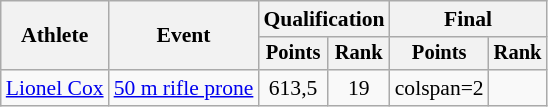<table class="wikitable" style="font-size:90%;">
<tr>
<th rowspan=2>Athlete</th>
<th rowspan=2>Event</th>
<th colspan=2>Qualification</th>
<th colspan=2>Final</th>
</tr>
<tr style="font-size:95%">
<th>Points</th>
<th>Rank</th>
<th>Points</th>
<th>Rank</th>
</tr>
<tr align=center>
<td align=left><a href='#'>Lionel Cox</a></td>
<td align=left><a href='#'>50 m rifle prone</a></td>
<td>613,5</td>
<td>19</td>
<td>colspan=2 </td>
</tr>
</table>
